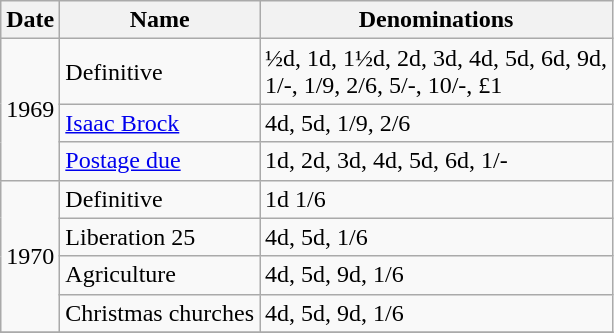<table class="wikitable">
<tr>
<th>Date</th>
<th>Name</th>
<th>Denominations</th>
</tr>
<tr>
<td rowspan="3">1969</td>
<td>Definitive</td>
<td>½d, 1d, 1½d, 2d, 3d, 4d, 5d, 6d, 9d, <br>1/-, 1/9, 2/6, 5/-, 10/-, £1</td>
</tr>
<tr>
<td><a href='#'>Isaac Brock</a></td>
<td>4d, 5d, 1/9, 2/6</td>
</tr>
<tr>
<td><a href='#'>Postage due</a></td>
<td>1d, 2d, 3d, 4d, 5d, 6d, 1/-</td>
</tr>
<tr>
<td rowspan="4">1970</td>
<td>Definitive</td>
<td>1d 1/6</td>
</tr>
<tr>
<td>Liberation 25</td>
<td>4d, 5d, 1/6</td>
</tr>
<tr>
<td>Agriculture</td>
<td>4d, 5d, 9d, 1/6</td>
</tr>
<tr>
<td>Christmas churches</td>
<td>4d, 5d, 9d, 1/6</td>
</tr>
<tr>
</tr>
</table>
